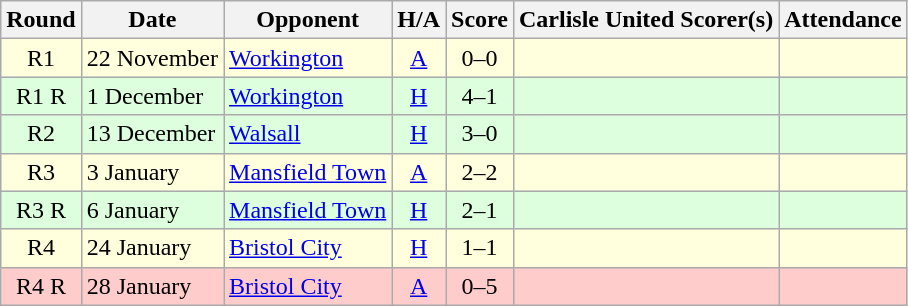<table class="wikitable" style="text-align:center">
<tr>
<th>Round</th>
<th>Date</th>
<th>Opponent</th>
<th>H/A</th>
<th>Score</th>
<th>Carlisle United Scorer(s)</th>
<th>Attendance</th>
</tr>
<tr bgcolor=#ffffdd>
<td>R1</td>
<td align=left>22 November</td>
<td align=left><a href='#'>Workington</a></td>
<td><a href='#'>A</a></td>
<td>0–0</td>
<td align=left></td>
<td></td>
</tr>
<tr bgcolor=#ddffdd>
<td>R1 R</td>
<td align=left>1 December</td>
<td align=left><a href='#'>Workington</a></td>
<td><a href='#'>H</a></td>
<td>4–1</td>
<td align=left></td>
<td></td>
</tr>
<tr bgcolor=#ddffdd>
<td>R2</td>
<td align=left>13 December</td>
<td align=left><a href='#'>Walsall</a></td>
<td><a href='#'>H</a></td>
<td>3–0</td>
<td align=left></td>
<td></td>
</tr>
<tr bgcolor=#ffffdd>
<td>R3</td>
<td align=left>3 January</td>
<td align=left><a href='#'>Mansfield Town</a></td>
<td><a href='#'>A</a></td>
<td>2–2</td>
<td align=left></td>
<td></td>
</tr>
<tr bgcolor=#ddffdd>
<td>R3 R</td>
<td align=left>6 January</td>
<td align=left><a href='#'>Mansfield Town</a></td>
<td><a href='#'>H</a></td>
<td>2–1</td>
<td align=left></td>
<td></td>
</tr>
<tr bgcolor=#ffffdd>
<td>R4</td>
<td align=left>24 January</td>
<td align=left><a href='#'>Bristol City</a></td>
<td><a href='#'>H</a></td>
<td>1–1</td>
<td align=left></td>
<td></td>
</tr>
<tr bgcolor=#FFCCCC>
<td>R4 R</td>
<td align=left>28 January</td>
<td align=left><a href='#'>Bristol City</a></td>
<td><a href='#'>A</a></td>
<td>0–5</td>
<td align=left></td>
<td></td>
</tr>
</table>
